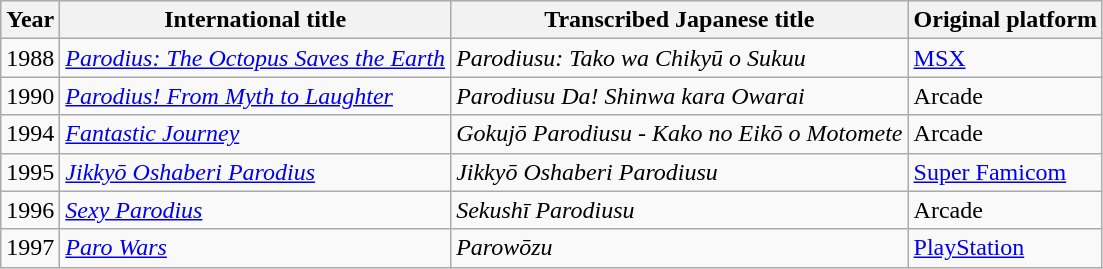<table class="wikitable">
<tr>
<th>Year</th>
<th>International title</th>
<th>Transcribed Japanese title</th>
<th>Original platform</th>
</tr>
<tr>
<td>1988</td>
<td><em><a href='#'>Parodius: The Octopus Saves the Earth</a></em></td>
<td><em>Parodiusu: Tako wa Chikyū o Sukuu</em></td>
<td><a href='#'>MSX</a></td>
</tr>
<tr>
<td>1990</td>
<td><em><a href='#'>Parodius! From Myth to Laughter</a></em></td>
<td><em>Parodiusu Da! Shinwa kara Owarai </em></td>
<td>Arcade</td>
</tr>
<tr>
<td>1994</td>
<td><em><a href='#'>Fantastic Journey</a></em></td>
<td><em>Gokujō Parodiusu - Kako no Eikō o Motomete</em></td>
<td>Arcade</td>
</tr>
<tr>
<td>1995</td>
<td><em><a href='#'>Jikkyō Oshaberi Parodius</a></em></td>
<td><em>Jikkyō Oshaberi Parodiusu</em></td>
<td><a href='#'>Super Famicom</a></td>
</tr>
<tr>
<td>1996</td>
<td><em><a href='#'>Sexy Parodius</a></em></td>
<td><em>Sekushī Parodiusu</em></td>
<td>Arcade</td>
</tr>
<tr>
<td>1997</td>
<td><em><a href='#'>Paro Wars</a></em></td>
<td><em>Parowōzu</em></td>
<td><a href='#'>PlayStation</a></td>
</tr>
</table>
